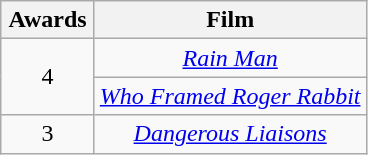<table class="wikitable sortable" style="text-align: center;">
<tr>
<th scope="col" width="55">Awards</th>
<th scope="col" align="center">Film</th>
</tr>
<tr>
<td rowspan=2 style="text-align:center">4</td>
<td><em><a href='#'>Rain Man</a></em></td>
</tr>
<tr>
<td><em><a href='#'>Who Framed Roger Rabbit</a></em></td>
</tr>
<tr>
<td rowspan=1 style="text-align:center">3</td>
<td><em><a href='#'>Dangerous Liaisons</a></em></td>
</tr>
</table>
